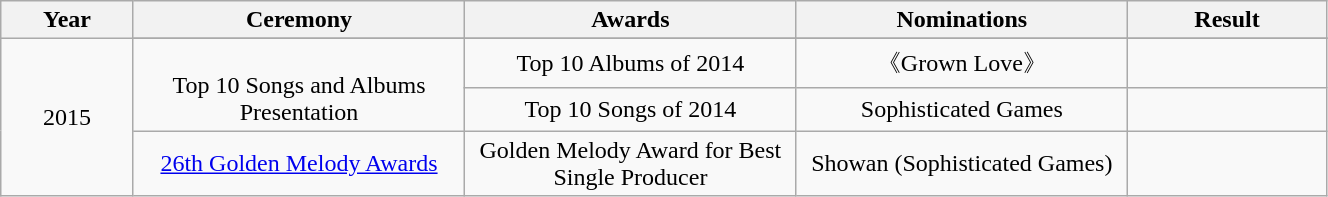<table class="wikitable" width="70%">
<tr align=center>
<th width="10%">Year</th>
<th width="25%">Ceremony</th>
<th width="25%">Awards</th>
<th width="25%">Nominations</th>
<th width="20%">Result</th>
</tr>
<tr align=center>
<td rowspan="4">2015</td>
</tr>
<tr align=center>
<td rowspan="2"><br> Top 10 Songs and Albums Presentation</td>
<td>Top 10 Albums of 2014</td>
<td>《Grown Love》</td>
<td></td>
</tr>
<tr align=center>
<td>Top 10 Songs of 2014</td>
<td>Sophisticated Games</td>
<td></td>
</tr>
<tr align=center>
<td><a href='#'>26th Golden Melody Awards</a></td>
<td>Golden Melody Award for Best Single Producer</td>
<td>Showan (Sophisticated Games)</td>
<td></td>
</tr>
</table>
